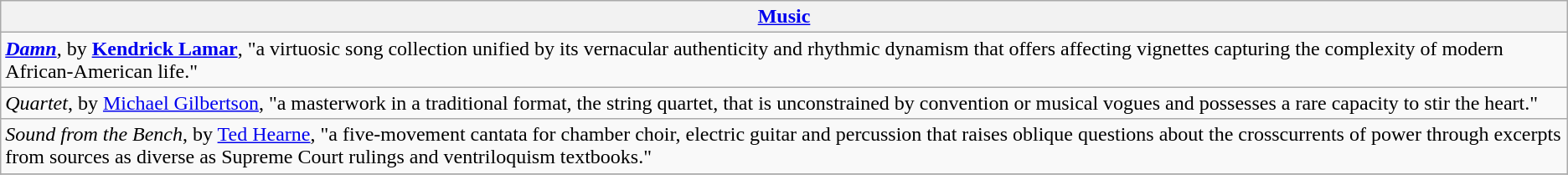<table class="wikitable" style="float:left; float:none;">
<tr>
<th><a href='#'>Music</a></th>
</tr>
<tr>
<td><strong><em><a href='#'>Damn</a></em></strong>, by <strong><a href='#'>Kendrick Lamar</a></strong>, "a virtuosic song collection unified by its vernacular authenticity and rhythmic dynamism that offers affecting vignettes capturing the complexity of modern African-American life."</td>
</tr>
<tr>
<td><em>Quartet</em>, by <a href='#'>Michael Gilbertson</a>, "a masterwork in a traditional format, the string quartet, that is unconstrained by convention or musical vogues and possesses a rare capacity to stir the heart."</td>
</tr>
<tr>
<td><em>Sound from the Bench</em>, by <a href='#'>Ted Hearne</a>, "a five-movement cantata for chamber choir, electric guitar and percussion that raises oblique questions about the crosscurrents of power through excerpts from sources as diverse as Supreme Court rulings and ventriloquism textbooks."</td>
</tr>
<tr>
</tr>
</table>
